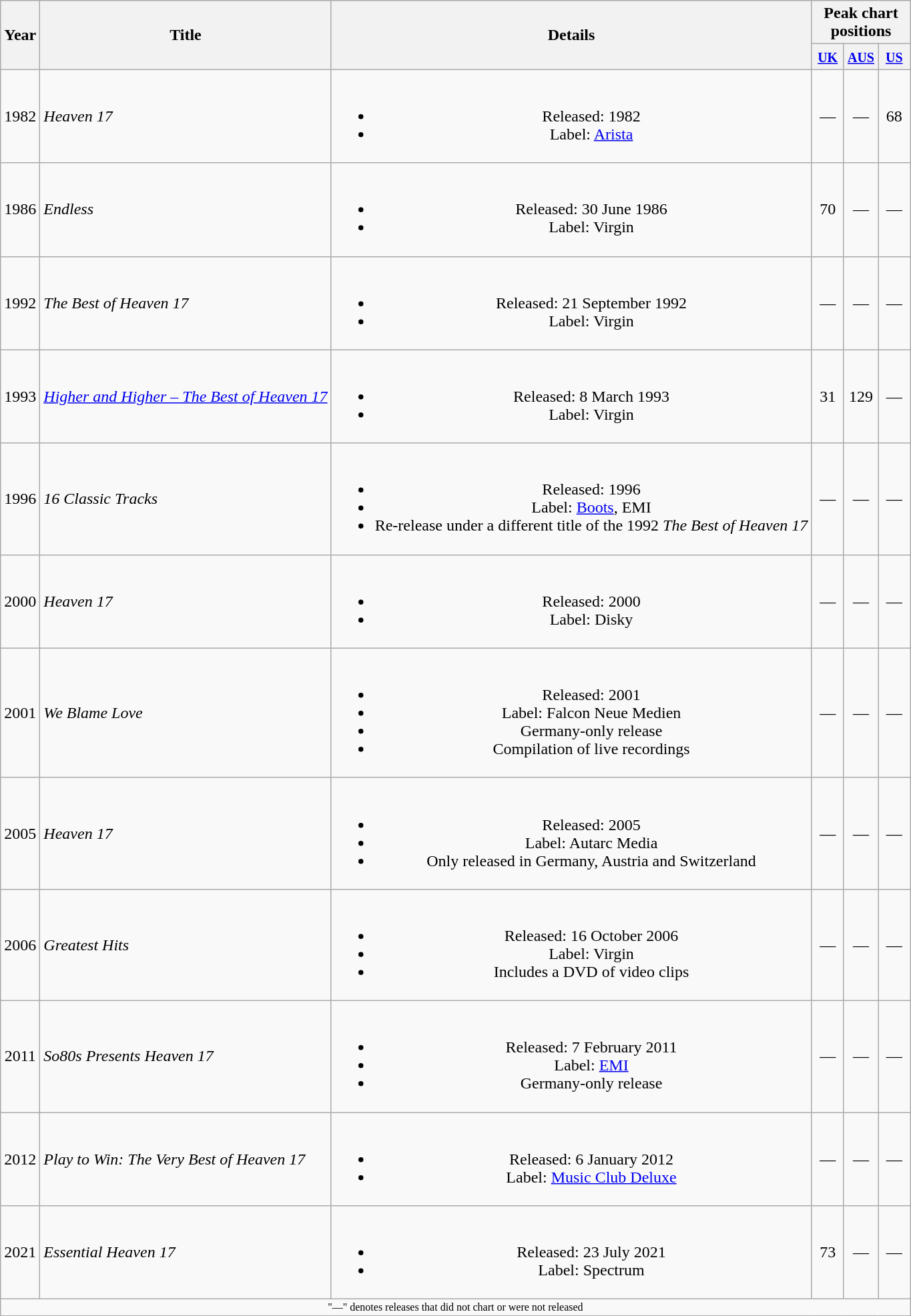<table class="wikitable" style="text-align:center;">
<tr>
<th rowspan="2">Year</th>
<th rowspan="2">Title</th>
<th rowspan="2">Details</th>
<th colspan="3">Peak chart positions</th>
</tr>
<tr>
<th width="25"><small><a href='#'>UK</a></small><br></th>
<th width="25"><small><a href='#'>AUS</a></small><br></th>
<th width="25"><small><a href='#'>US</a></small><br></th>
</tr>
<tr>
<td style="text-align:center;">1982</td>
<td align="left"><em>Heaven 17</em></td>
<td><br><ul><li>Released: 1982</li><li>Label: <a href='#'>Arista</a></li></ul></td>
<td style="text-align:center;">—</td>
<td style="text-align:center;">—</td>
<td style="text-align:center;">68</td>
</tr>
<tr>
<td style="text-align:center;">1986</td>
<td align="left"><em>Endless</em></td>
<td><br><ul><li>Released: 30 June 1986</li><li>Label: Virgin</li></ul></td>
<td style="text-align:center;">70</td>
<td style="text-align:center;">—</td>
<td style="text-align:center;">—</td>
</tr>
<tr>
<td style="text-align:center;">1992</td>
<td align="left"><em>The Best of Heaven 17</em></td>
<td><br><ul><li>Released: 21 September 1992</li><li>Label: Virgin</li></ul></td>
<td style="text-align:center;">—</td>
<td style="text-align:center;">—</td>
<td style="text-align:center;">—</td>
</tr>
<tr>
<td style="text-align:center;">1993</td>
<td align="left"><em><a href='#'>Higher and Higher – The Best of Heaven 17</a></em></td>
<td><br><ul><li>Released: 8 March 1993</li><li>Label: Virgin</li></ul></td>
<td style="text-align:center;">31</td>
<td style="text-align:center;">129</td>
<td style="text-align:center;">—</td>
</tr>
<tr>
<td style="text-align:center;">1996</td>
<td align="left"><em>16 Classic Tracks</em></td>
<td><br><ul><li>Released: 1996</li><li>Label: <a href='#'>Boots</a>, EMI</li><li>Re-release under a different title of the 1992 <em>The Best of Heaven 17</em></li></ul></td>
<td style="text-align:center;">—</td>
<td style="text-align:center;">—</td>
<td style="text-align:center;">—</td>
</tr>
<tr>
<td style="text-align:center;">2000</td>
<td align="left"><em>Heaven 17</em></td>
<td><br><ul><li>Released: 2000</li><li>Label: Disky</li></ul></td>
<td style="text-align:center;">—</td>
<td style="text-align:center;">—</td>
<td style="text-align:center;">—</td>
</tr>
<tr>
<td style="text-align:center;">2001</td>
<td align="left"><em>We Blame Love</em></td>
<td><br><ul><li>Released: 2001</li><li>Label: Falcon Neue Medien</li><li>Germany-only release</li><li>Compilation of live recordings</li></ul></td>
<td style="text-align:center;">—</td>
<td style="text-align:center;">—</td>
<td style="text-align:center;">—</td>
</tr>
<tr>
<td style="text-align:center;">2005</td>
<td align="left"><em>Heaven 17</em></td>
<td><br><ul><li>Released: 2005</li><li>Label: Autarc Media</li><li>Only released in Germany, Austria and Switzerland</li></ul></td>
<td style="text-align:center;">—</td>
<td style="text-align:center;">—</td>
<td style="text-align:center;">—</td>
</tr>
<tr>
<td style="text-align:center;">2006</td>
<td align="left"><em>Greatest Hits</em></td>
<td><br><ul><li>Released: 16 October 2006</li><li>Label: Virgin</li><li>Includes a DVD of video clips</li></ul></td>
<td style="text-align:center;">—</td>
<td style="text-align:center;">—</td>
<td style="text-align:center;">—</td>
</tr>
<tr>
<td style="text-align:center;">2011</td>
<td align="left"><em>So80s Presents Heaven 17</em></td>
<td><br><ul><li>Released: 7 February 2011</li><li>Label: <a href='#'>EMI</a></li><li>Germany-only release</li></ul></td>
<td style="text-align:center;">—</td>
<td style="text-align:center;">—</td>
<td style="text-align:center;">—</td>
</tr>
<tr>
<td style="text-align:center;">2012</td>
<td align="left"><em>Play to Win: The Very Best of Heaven 17</em></td>
<td><br><ul><li>Released: 6 January 2012</li><li>Label: <a href='#'>Music Club Deluxe</a></li></ul></td>
<td style="text-align:center;">—</td>
<td style="text-align:center;">—</td>
<td style="text-align:center;">—</td>
</tr>
<tr>
<td style="text-align:center;">2021</td>
<td align="left"><em>Essential Heaven 17</em></td>
<td><br><ul><li>Released: 23 July 2021</li><li>Label: Spectrum</li></ul></td>
<td style="text-align:center;">73</td>
<td style="text-align:center;">—</td>
<td style="text-align:center;">—</td>
</tr>
<tr>
<td colspan="6" style="font-size:8pt">"—" denotes releases that did not chart or were not released</td>
</tr>
</table>
